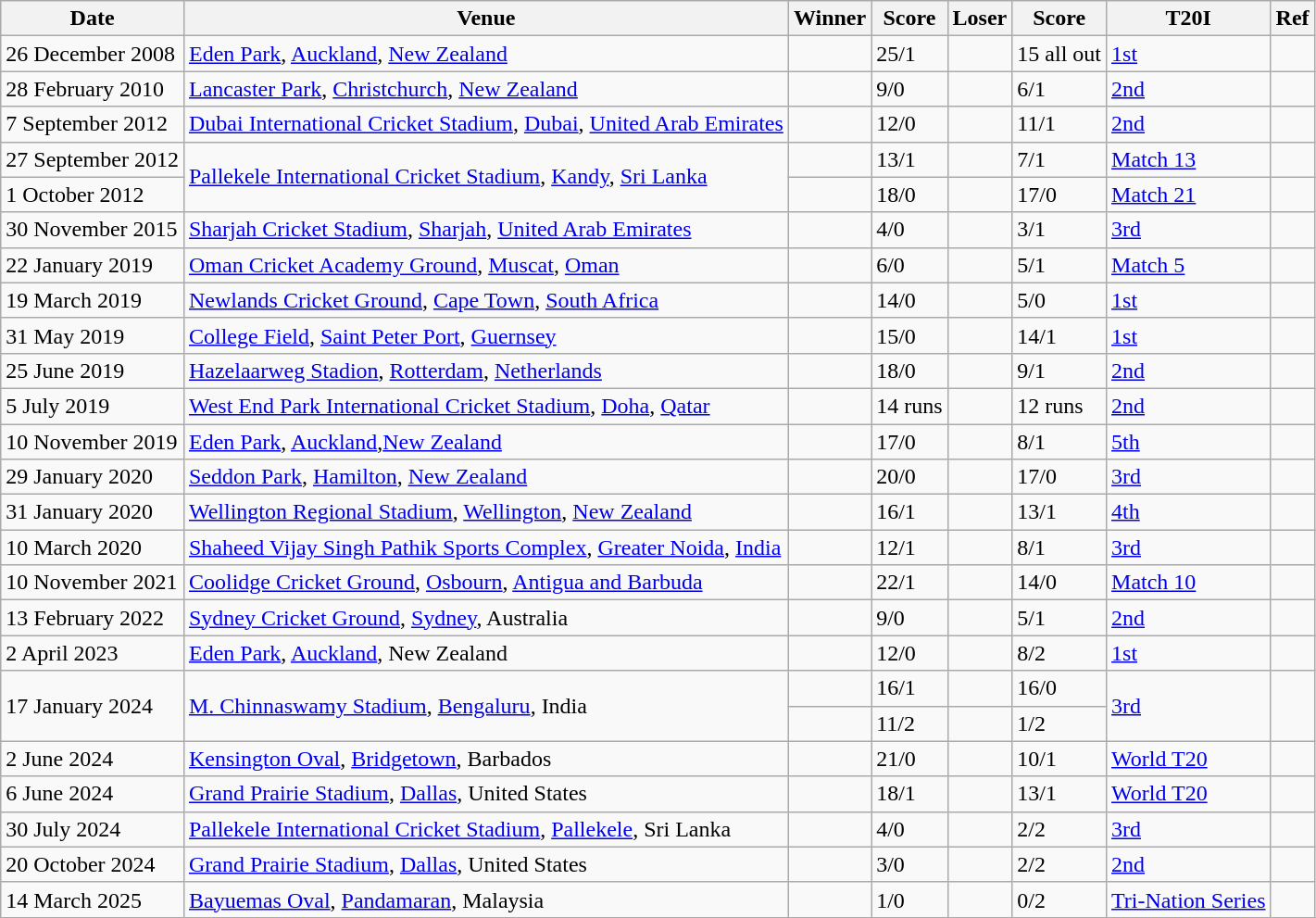<table class="wikitable">
<tr>
<th>Date</th>
<th>Venue</th>
<th>Winner</th>
<th>Score</th>
<th>Loser</th>
<th>Score</th>
<th>T20I</th>
<th>Ref</th>
</tr>
<tr>
<td>26 December 2008</td>
<td><a href='#'>Eden Park</a>, <a href='#'>Auckland</a>, <a href='#'>New Zealand</a></td>
<td></td>
<td>25/1</td>
<td></td>
<td>15 all out</td>
<td><a href='#'>1st</a></td>
<td></td>
</tr>
<tr>
<td>28 February 2010</td>
<td><a href='#'>Lancaster Park</a>, <a href='#'>Christchurch</a>, <a href='#'>New Zealand</a></td>
<td></td>
<td>9/0</td>
<td></td>
<td>6/1</td>
<td><a href='#'>2nd</a></td>
<td></td>
</tr>
<tr>
<td>7 September 2012</td>
<td><a href='#'>Dubai International Cricket Stadium</a>, <a href='#'>Dubai</a>, <a href='#'>United Arab Emirates</a></td>
<td></td>
<td>12/0</td>
<td></td>
<td>11/1</td>
<td><a href='#'>2nd</a></td>
<td></td>
</tr>
<tr>
<td>27 September 2012</td>
<td rowspan=2><a href='#'>Pallekele International Cricket Stadium</a>, <a href='#'>Kandy</a>, <a href='#'>Sri Lanka</a></td>
<td></td>
<td>13/1</td>
<td></td>
<td>7/1</td>
<td><a href='#'>Match 13</a></td>
<td></td>
</tr>
<tr>
<td>1 October 2012</td>
<td></td>
<td>18/0</td>
<td></td>
<td>17/0</td>
<td><a href='#'>Match 21</a></td>
<td></td>
</tr>
<tr>
<td>30 November 2015</td>
<td><a href='#'>Sharjah Cricket Stadium</a>, <a href='#'>Sharjah</a>, <a href='#'>United Arab Emirates</a></td>
<td></td>
<td>4/0</td>
<td></td>
<td>3/1</td>
<td><a href='#'>3rd</a></td>
<td></td>
</tr>
<tr>
<td>22 January 2019</td>
<td><a href='#'>Oman Cricket Academy Ground</a>, <a href='#'>Muscat</a>, <a href='#'>Oman</a></td>
<td></td>
<td>6/0</td>
<td></td>
<td>5/1</td>
<td><a href='#'>Match 5</a></td>
<td></td>
</tr>
<tr>
<td>19 March 2019</td>
<td><a href='#'>Newlands Cricket Ground</a>, <a href='#'>Cape Town</a>, <a href='#'>South Africa</a></td>
<td></td>
<td>14/0</td>
<td></td>
<td>5/0</td>
<td><a href='#'>1st</a></td>
<td></td>
</tr>
<tr>
<td>31 May 2019</td>
<td><a href='#'>College Field</a>, <a href='#'>Saint Peter Port</a>, <a href='#'>Guernsey</a></td>
<td></td>
<td>15/0</td>
<td></td>
<td>14/1</td>
<td><a href='#'>1st</a></td>
<td></td>
</tr>
<tr>
<td>25 June 2019</td>
<td><a href='#'>Hazelaarweg Stadion</a>, <a href='#'>Rotterdam</a>, <a href='#'>Netherlands</a></td>
<td></td>
<td>18/0</td>
<td></td>
<td>9/1</td>
<td><a href='#'>2nd</a></td>
<td></td>
</tr>
<tr>
<td>5 July 2019</td>
<td><a href='#'>West End Park International Cricket Stadium</a>, <a href='#'>Doha</a>, <a href='#'>Qatar</a></td>
<td></td>
<td>14 runs</td>
<td></td>
<td>12 runs</td>
<td><a href='#'>2nd</a></td>
<td></td>
</tr>
<tr>
<td>10 November 2019</td>
<td><a href='#'>Eden Park</a>, <a href='#'>Auckland</a>,<a href='#'>New Zealand</a></td>
<td></td>
<td>17/0</td>
<td></td>
<td>8/1</td>
<td><a href='#'>5th</a></td>
<td></td>
</tr>
<tr>
<td>29 January 2020</td>
<td><a href='#'>Seddon Park</a>, <a href='#'>Hamilton</a>, <a href='#'>New Zealand</a></td>
<td></td>
<td>20/0</td>
<td></td>
<td>17/0</td>
<td><a href='#'>3rd</a></td>
<td></td>
</tr>
<tr>
<td>31 January 2020</td>
<td><a href='#'>Wellington Regional Stadium</a>, <a href='#'>Wellington</a>, <a href='#'>New Zealand</a></td>
<td></td>
<td>16/1</td>
<td></td>
<td>13/1</td>
<td><a href='#'>4th</a></td>
<td></td>
</tr>
<tr>
<td>10 March 2020</td>
<td><a href='#'>Shaheed Vijay Singh Pathik Sports Complex</a>, <a href='#'>Greater Noida</a>, <a href='#'>India</a></td>
<td></td>
<td>12/1</td>
<td></td>
<td>8/1</td>
<td><a href='#'>3rd</a></td>
<td></td>
</tr>
<tr>
<td>10 November 2021</td>
<td><a href='#'>Coolidge Cricket Ground</a>, <a href='#'>Osbourn</a>, <a href='#'>Antigua and Barbuda</a></td>
<td></td>
<td>22/1</td>
<td></td>
<td>14/0</td>
<td><a href='#'>Match 10</a></td>
<td></td>
</tr>
<tr>
<td>13 February 2022</td>
<td><a href='#'>Sydney Cricket Ground</a>, <a href='#'>Sydney</a>, Australia</td>
<td></td>
<td>9/0</td>
<td></td>
<td>5/1</td>
<td><a href='#'>2nd</a></td>
<td></td>
</tr>
<tr>
<td>2 April 2023</td>
<td><a href='#'>Eden Park</a>, <a href='#'>Auckland</a>, New Zealand</td>
<td></td>
<td> 12/0</td>
<td></td>
<td>8/2</td>
<td><a href='#'>1st</a></td>
<td></td>
</tr>
<tr>
<td rowspan=2>17 January 2024</td>
<td rowspan=2><a href='#'>M. Chinnaswamy Stadium</a>, <a href='#'>Bengaluru</a>, India</td>
<td></td>
<td>16/1</td>
<td></td>
<td>16/0</td>
<td rowspan=2><a href='#'>3rd</a></td>
<td rowspan=2></td>
</tr>
<tr>
<td></td>
<td>11/2</td>
<td></td>
<td>1/2</td>
</tr>
<tr>
<td>2 June 2024</td>
<td><a href='#'>Kensington Oval</a>, <a href='#'>Bridgetown</a>, Barbados</td>
<td></td>
<td>21/0</td>
<td></td>
<td>10/1</td>
<td><a href='#'>World T20</a></td>
<td></td>
</tr>
<tr>
<td>6 June 2024</td>
<td><a href='#'>Grand Prairie Stadium</a>, <a href='#'>Dallas</a>, United States</td>
<td></td>
<td>18/1</td>
<td></td>
<td>13/1</td>
<td><a href='#'>World T20</a></td>
<td></td>
</tr>
<tr>
<td>30 July 2024</td>
<td><a href='#'>Pallekele International Cricket Stadium</a>, <a href='#'>Pallekele</a>, Sri Lanka</td>
<td></td>
<td>4/0</td>
<td></td>
<td>2/2</td>
<td><a href='#'>3rd</a></td>
<td></td>
</tr>
<tr>
<td>20 October 2024</td>
<td><a href='#'>Grand Prairie Stadium</a>, <a href='#'>Dallas</a>, United States</td>
<td></td>
<td>3/0</td>
<td></td>
<td>2/2</td>
<td><a href='#'>2nd</a></td>
<td></td>
</tr>
<tr>
<td>14 March 2025</td>
<td><a href='#'>Bayuemas Oval</a>, <a href='#'>Pandamaran</a>, Malaysia</td>
<td></td>
<td>1/0</td>
<td></td>
<td>0/2</td>
<td><a href='#'>Tri-Nation Series</a></td>
<td></td>
</tr>
</table>
